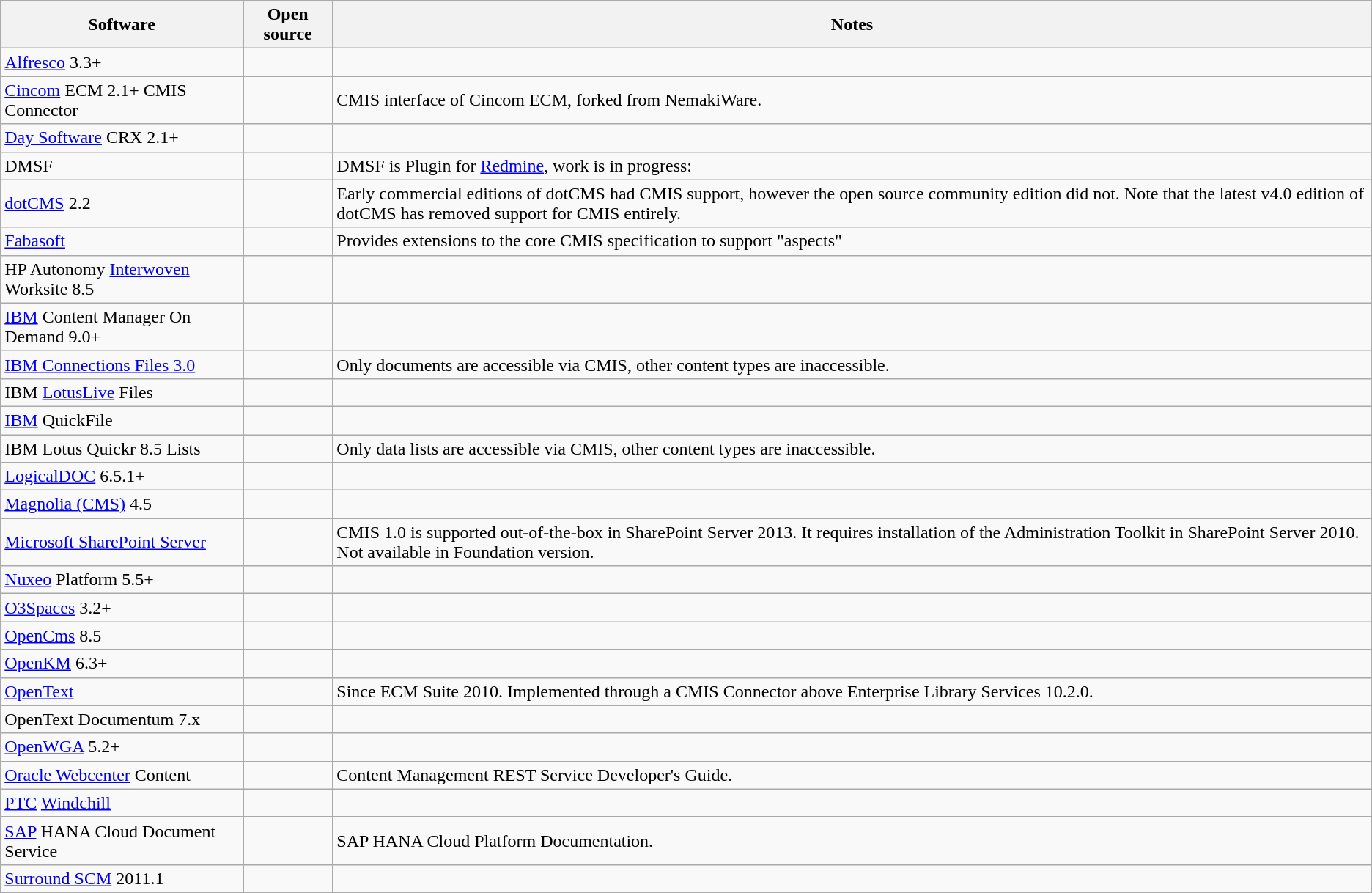<table class="wikitable sortable">
<tr>
<th>Software</th>
<th>Open source</th>
<th>Notes</th>
</tr>
<tr>
<td><a href='#'>Alfresco</a> 3.3+</td>
<td></td>
<td></td>
</tr>
<tr>
<td><a href='#'>Cincom</a> ECM 2.1+ CMIS Connector</td>
<td></td>
<td>CMIS interface of Cincom ECM, forked from NemakiWare.</td>
</tr>
<tr>
<td><a href='#'>Day Software</a> CRX 2.1+</td>
<td></td>
<td></td>
</tr>
<tr>
<td>DMSF</td>
<td></td>
<td>DMSF is Plugin for <a href='#'>Redmine</a>, work is in progress: </td>
</tr>
<tr>
<td><a href='#'>dotCMS</a> 2.2</td>
<td></td>
<td>Early commercial editions of dotCMS had CMIS support, however the open source community edition did not. Note that the latest v4.0 edition of dotCMS has removed support for CMIS entirely.</td>
</tr>
<tr>
<td><a href='#'>Fabasoft</a></td>
<td></td>
<td>Provides extensions to the core CMIS specification to support "aspects"</td>
</tr>
<tr>
<td>HP Autonomy <a href='#'>Interwoven</a> Worksite 8.5</td>
<td></td>
<td></td>
</tr>
<tr>
<td><a href='#'>IBM</a> Content Manager On Demand 9.0+</td>
<td></td>
<td></td>
</tr>
<tr>
<td><a href='#'>IBM Connections Files 3.0</a></td>
<td></td>
<td>Only documents are accessible via CMIS, other content types are inaccessible.</td>
</tr>
<tr>
<td>IBM <a href='#'>LotusLive</a> Files</td>
<td></td>
<td></td>
</tr>
<tr>
<td><a href='#'>IBM</a> QuickFile</td>
<td></td>
<td></td>
</tr>
<tr>
<td>IBM Lotus Quickr 8.5 Lists</td>
<td></td>
<td>Only data lists are accessible via CMIS, other content types are inaccessible.</td>
</tr>
<tr>
<td><a href='#'>LogicalDOC</a> 6.5.1+</td>
<td></td>
<td></td>
</tr>
<tr>
<td><a href='#'>Magnolia (CMS)</a> 4.5</td>
<td></td>
<td></td>
</tr>
<tr>
<td><a href='#'>Microsoft SharePoint Server</a></td>
<td></td>
<td>CMIS 1.0 is supported out-of-the-box in SharePoint Server 2013. It requires installation of the Administration Toolkit in SharePoint Server 2010. Not available in Foundation version.</td>
</tr>
<tr>
<td><a href='#'>Nuxeo</a> Platform 5.5+</td>
<td></td>
<td></td>
</tr>
<tr>
<td><a href='#'>O3Spaces</a> 3.2+</td>
<td></td>
<td></td>
</tr>
<tr>
<td><a href='#'>OpenCms</a> 8.5</td>
<td></td>
<td></td>
</tr>
<tr>
<td><a href='#'>OpenKM</a> 6.3+</td>
<td></td>
<td></td>
</tr>
<tr>
<td><a href='#'>OpenText</a></td>
<td></td>
<td>Since ECM Suite 2010.  Implemented through a CMIS Connector above Enterprise Library Services 10.2.0.</td>
</tr>
<tr>
<td>OpenText Documentum 7.x</td>
<td></td>
<td></td>
</tr>
<tr>
<td><a href='#'>OpenWGA</a> 5.2+</td>
<td></td>
<td></td>
</tr>
<tr>
<td><a href='#'>Oracle Webcenter</a> Content</td>
<td></td>
<td>Content Management REST Service Developer's Guide.</td>
</tr>
<tr>
<td><a href='#'>PTC</a> <a href='#'>Windchill</a></td>
<td></td>
<td></td>
</tr>
<tr>
<td><a href='#'>SAP</a> HANA Cloud Document Service</td>
<td></td>
<td>SAP HANA Cloud Platform Documentation.</td>
</tr>
<tr>
<td><a href='#'>Surround SCM</a> 2011.1</td>
<td></td>
<td></td>
</tr>
</table>
